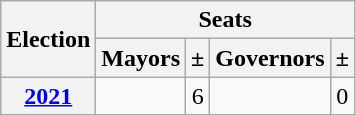<table class="sortable wikitable" style="text-align:center">
<tr>
<th rowspan="2">Election</th>
<th colspan="4">Seats</th>
</tr>
<tr>
<th>Mayors</th>
<th>±</th>
<th>Governors</th>
<th>±</th>
</tr>
<tr>
<th><a href='#'>2021</a></th>
<td></td>
<td> 6</td>
<td></td>
<td> 0</td>
</tr>
</table>
